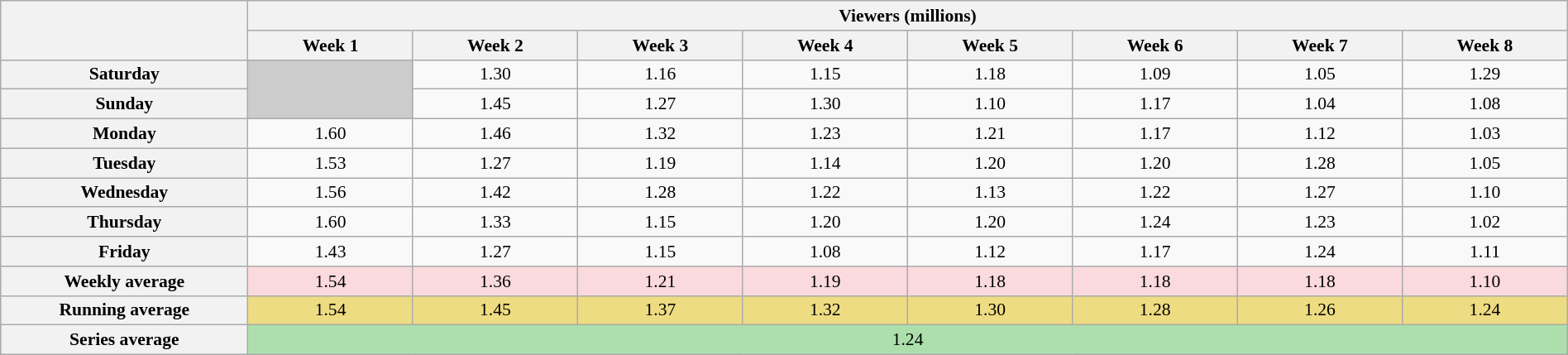<table class="wikitable" style="font-size:90%; text-align:center; width: 100%; margin-left: auto; margin-right: auto;">
<tr>
<th scope="col" rowspan="2" style="width:12%;"></th>
<th scope=col colspan=10>Viewers (millions)</th>
</tr>
<tr>
<th style="width:8%;">Week 1</th>
<th style="width:8%;">Week 2</th>
<th style="width:8%;">Week 3</th>
<th style="width:8%;">Week 4</th>
<th style="width:8%;">Week 5</th>
<th style="width:8%;">Week 6</th>
<th style="width:8%;">Week 7</th>
<th style="width:8%;">Week 8</th>
</tr>
<tr>
<th>Saturday</th>
<td style="background:#ccc;" rowspan="2"></td>
<td>1.30</td>
<td>1.16</td>
<td>1.15</td>
<td>1.18</td>
<td>1.09</td>
<td>1.05</td>
<td>1.29</td>
</tr>
<tr>
<th>Sunday</th>
<td>1.45</td>
<td>1.27</td>
<td>1.30</td>
<td>1.10</td>
<td>1.17</td>
<td>1.04</td>
<td>1.08</td>
</tr>
<tr>
<th>Monday</th>
<td>1.60</td>
<td>1.46</td>
<td>1.32</td>
<td>1.23</td>
<td>1.21</td>
<td>1.17</td>
<td>1.12</td>
<td>1.03</td>
</tr>
<tr>
<th>Tuesday</th>
<td>1.53</td>
<td>1.27</td>
<td>1.19</td>
<td>1.14</td>
<td>1.20</td>
<td>1.20</td>
<td>1.28</td>
<td>1.05</td>
</tr>
<tr>
<th>Wednesday</th>
<td>1.56</td>
<td>1.42</td>
<td>1.28</td>
<td>1.22</td>
<td>1.13</td>
<td>1.22</td>
<td>1.27</td>
<td>1.10</td>
</tr>
<tr>
<th>Thursday</th>
<td>1.60</td>
<td>1.33</td>
<td>1.15</td>
<td>1.20</td>
<td>1.20</td>
<td>1.24</td>
<td>1.23</td>
<td>1.02</td>
</tr>
<tr>
<th>Friday</th>
<td>1.43</td>
<td>1.27</td>
<td>1.15</td>
<td>1.08</td>
<td>1.12</td>
<td>1.17</td>
<td>1.24</td>
<td>1.11</td>
</tr>
<tr style="background:#FADADD;" |>
<th>Weekly average</th>
<td>1.54</td>
<td>1.36</td>
<td>1.21</td>
<td>1.19</td>
<td>1.18</td>
<td>1.18</td>
<td>1.18</td>
<td>1.10</td>
</tr>
<tr style="background:#EEDC82;" |>
<th>Running average</th>
<td>1.54</td>
<td>1.45</td>
<td>1.37</td>
<td>1.32</td>
<td>1.30</td>
<td>1.28</td>
<td>1.26</td>
<td>1.24</td>
</tr>
<tr style="background:#ADDFAD;" |>
<th>Series average</th>
<td colspan="10">1.24</td>
</tr>
</table>
